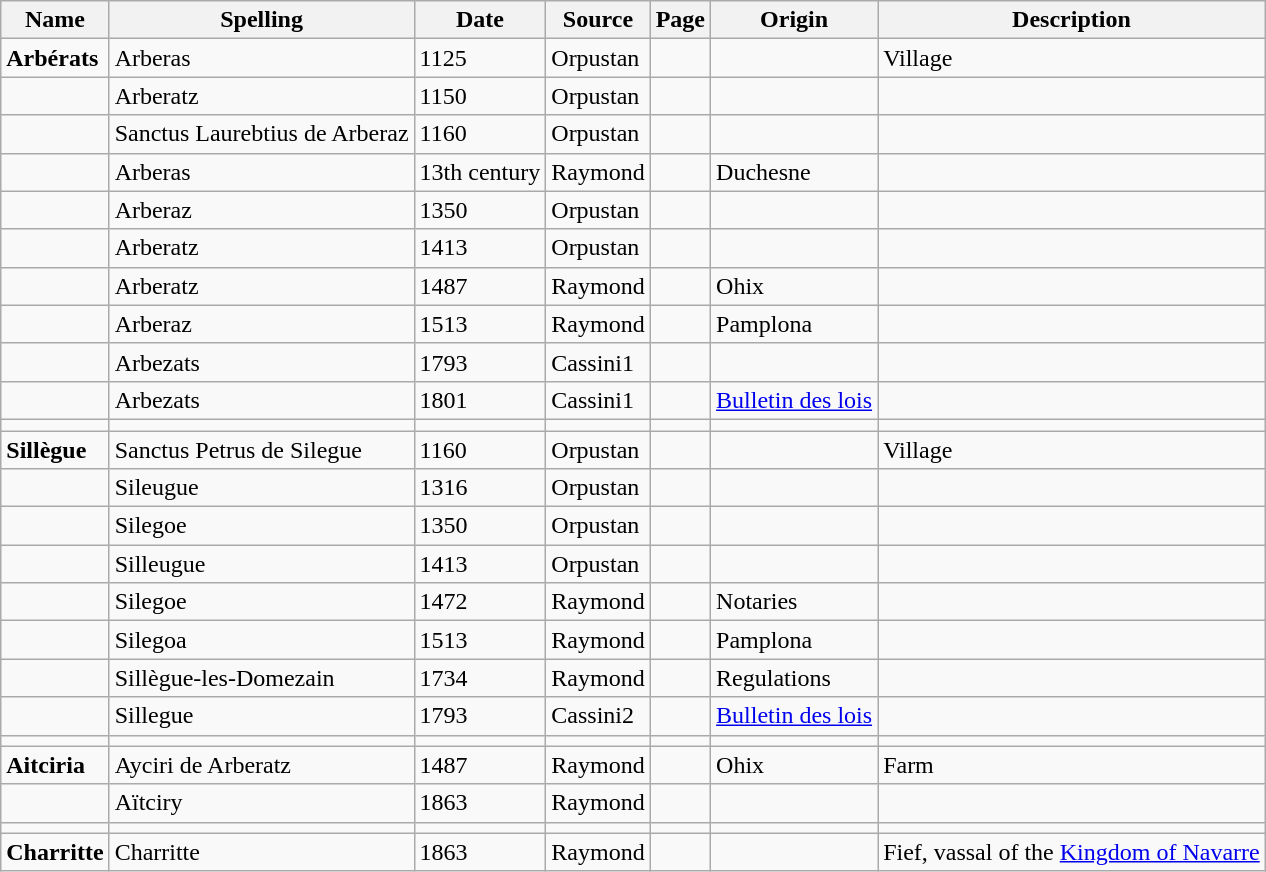<table class="wikitable">
<tr>
<th>Name</th>
<th>Spelling</th>
<th>Date</th>
<th>Source</th>
<th>Page</th>
<th>Origin</th>
<th>Description</th>
</tr>
<tr>
<td><strong>Arbérats</strong></td>
<td>Arberas</td>
<td>1125</td>
<td>Orpustan</td>
<td></td>
<td></td>
<td>Village</td>
</tr>
<tr>
<td></td>
<td>Arberatz</td>
<td>1150</td>
<td>Orpustan</td>
<td></td>
<td></td>
<td></td>
</tr>
<tr>
<td></td>
<td>Sanctus Laurebtius de Arberaz</td>
<td>1160</td>
<td>Orpustan</td>
<td></td>
<td></td>
<td></td>
</tr>
<tr>
<td></td>
<td>Arberas</td>
<td>13th century</td>
<td>Raymond</td>
<td></td>
<td>Duchesne</td>
<td></td>
</tr>
<tr>
<td></td>
<td>Arberaz</td>
<td>1350</td>
<td>Orpustan</td>
<td></td>
<td></td>
<td></td>
</tr>
<tr>
<td></td>
<td>Arberatz</td>
<td>1413</td>
<td>Orpustan</td>
<td></td>
<td></td>
<td></td>
</tr>
<tr>
<td></td>
<td>Arberatz</td>
<td>1487</td>
<td>Raymond</td>
<td></td>
<td>Ohix</td>
<td></td>
</tr>
<tr>
<td></td>
<td>Arberaz</td>
<td>1513</td>
<td>Raymond</td>
<td></td>
<td>Pamplona</td>
<td></td>
</tr>
<tr>
<td></td>
<td>Arbezats</td>
<td>1793</td>
<td>Cassini1</td>
<td></td>
<td></td>
<td></td>
</tr>
<tr>
<td></td>
<td>Arbezats</td>
<td>1801</td>
<td>Cassini1</td>
<td></td>
<td><a href='#'>Bulletin des lois</a></td>
<td></td>
</tr>
<tr>
<td></td>
<td></td>
<td></td>
<td></td>
<td></td>
<td></td>
<td></td>
</tr>
<tr>
<td><strong>Sillègue</strong></td>
<td>Sanctus Petrus de Silegue</td>
<td>1160</td>
<td>Orpustan</td>
<td></td>
<td></td>
<td>Village</td>
</tr>
<tr>
<td></td>
<td>Sileugue</td>
<td>1316</td>
<td>Orpustan</td>
<td></td>
<td></td>
<td></td>
</tr>
<tr>
<td></td>
<td>Silegoe</td>
<td>1350</td>
<td>Orpustan</td>
<td></td>
<td></td>
<td></td>
</tr>
<tr>
<td></td>
<td>Silleugue</td>
<td>1413</td>
<td>Orpustan</td>
<td></td>
<td></td>
<td></td>
</tr>
<tr>
<td></td>
<td>Silegoe</td>
<td>1472</td>
<td>Raymond</td>
<td></td>
<td>Notaries</td>
<td></td>
</tr>
<tr>
<td></td>
<td>Silegoa</td>
<td>1513</td>
<td>Raymond</td>
<td></td>
<td>Pamplona</td>
<td></td>
</tr>
<tr>
<td></td>
<td>Sillègue-les-Domezain</td>
<td>1734</td>
<td>Raymond</td>
<td></td>
<td>Regulations</td>
<td></td>
</tr>
<tr>
<td></td>
<td>Sillegue</td>
<td>1793</td>
<td>Cassini2</td>
<td></td>
<td><a href='#'>Bulletin des lois</a></td>
<td></td>
</tr>
<tr>
<td></td>
<td></td>
<td></td>
<td></td>
<td></td>
<td></td>
<td></td>
</tr>
<tr>
<td><strong>Aitciria</strong></td>
<td>Ayciri de Arberatz</td>
<td>1487</td>
<td>Raymond</td>
<td></td>
<td>Ohix</td>
<td>Farm</td>
</tr>
<tr>
<td></td>
<td>Aïtciry</td>
<td>1863</td>
<td>Raymond</td>
<td></td>
<td></td>
<td></td>
</tr>
<tr>
<td></td>
<td></td>
<td></td>
<td></td>
<td></td>
<td></td>
<td></td>
</tr>
<tr>
<td><strong>Charritte</strong></td>
<td>Charritte</td>
<td>1863</td>
<td>Raymond</td>
<td></td>
<td></td>
<td>Fief, vassal of the <a href='#'>Kingdom of Navarre</a></td>
</tr>
</table>
